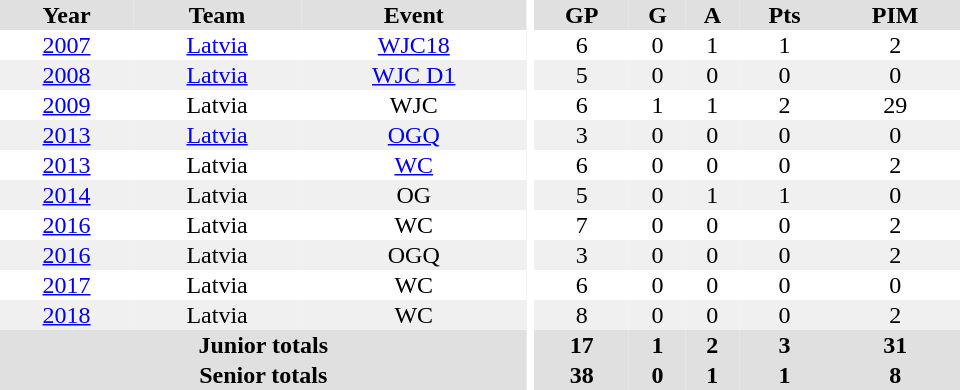<table border="0" cellpadding="1" cellspacing="0" ID="Table3" style="text-align:center; width:40em">
<tr ALIGN="center" bgcolor="#e0e0e0">
<th>Year</th>
<th>Team</th>
<th>Event</th>
<th rowspan="102" bgcolor="#ffffff"></th>
<th>GP</th>
<th>G</th>
<th>A</th>
<th>Pts</th>
<th>PIM</th>
</tr>
<tr>
<td><a href='#'>2007</a></td>
<td><a href='#'>Latvia</a></td>
<td><a href='#'>WJC18</a></td>
<td>6</td>
<td>0</td>
<td>1</td>
<td>1</td>
<td>2</td>
</tr>
<tr bgcolor="#f0f0f0">
<td><a href='#'>2008</a></td>
<td><a href='#'>Latvia</a></td>
<td><a href='#'>WJC D1</a></td>
<td>5</td>
<td>0</td>
<td>0</td>
<td>0</td>
<td>0</td>
</tr>
<tr>
<td><a href='#'>2009</a></td>
<td>Latvia</td>
<td>WJC</td>
<td>6</td>
<td>1</td>
<td>1</td>
<td>2</td>
<td>29</td>
</tr>
<tr bgcolor="#f0f0f0">
<td><a href='#'>2013</a></td>
<td><a href='#'>Latvia</a></td>
<td><a href='#'>OGQ</a></td>
<td>3</td>
<td>0</td>
<td>0</td>
<td>0</td>
<td>0</td>
</tr>
<tr>
<td><a href='#'>2013</a></td>
<td>Latvia</td>
<td><a href='#'>WC</a></td>
<td>6</td>
<td>0</td>
<td>0</td>
<td>0</td>
<td>2</td>
</tr>
<tr bgcolor="#f0f0f0">
<td><a href='#'>2014</a></td>
<td>Latvia</td>
<td>OG</td>
<td>5</td>
<td>0</td>
<td>1</td>
<td>1</td>
<td>0</td>
</tr>
<tr>
<td><a href='#'>2016</a></td>
<td>Latvia</td>
<td>WC</td>
<td>7</td>
<td>0</td>
<td>0</td>
<td>0</td>
<td>2</td>
</tr>
<tr bgcolor="#f0f0f0">
<td><a href='#'>2016</a></td>
<td>Latvia</td>
<td>OGQ</td>
<td>3</td>
<td>0</td>
<td>0</td>
<td>0</td>
<td>2</td>
</tr>
<tr>
<td><a href='#'>2017</a></td>
<td>Latvia</td>
<td>WC</td>
<td>6</td>
<td>0</td>
<td>0</td>
<td>0</td>
<td>0</td>
</tr>
<tr bgcolor="#f0f0f0">
<td><a href='#'>2018</a></td>
<td>Latvia</td>
<td>WC</td>
<td>8</td>
<td>0</td>
<td>0</td>
<td>0</td>
<td>2</td>
</tr>
<tr bgcolor="#e0e0e0">
<th colspan=3>Junior totals</th>
<th>17</th>
<th>1</th>
<th>2</th>
<th>3</th>
<th>31</th>
</tr>
<tr bgcolor="#e0e0e0">
<th colspan=3>Senior totals</th>
<th>38</th>
<th>0</th>
<th>1</th>
<th>1</th>
<th>8</th>
</tr>
</table>
